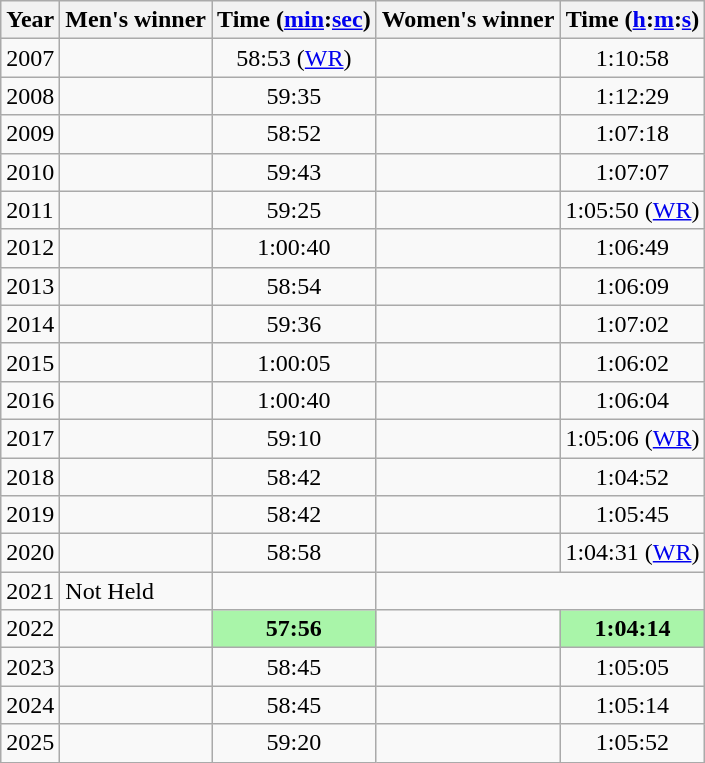<table class="wikitable">
<tr>
<th>Year</th>
<th>Men's winner</th>
<th>Time (<a href='#'>min</a>:<a href='#'>sec</a>)</th>
<th>Women's winner</th>
<th>Time  (<a href='#'>h</a>:<a href='#'>m</a>:<a href='#'>s</a>)</th>
</tr>
<tr>
<td>2007</td>
<td></td>
<td align=center>58:53 (<a href='#'>WR</a>)</td>
<td></td>
<td align=center>1:10:58</td>
</tr>
<tr>
<td>2008</td>
<td></td>
<td align=center>59:35</td>
<td></td>
<td align=center>1:12:29</td>
</tr>
<tr>
<td>2009</td>
<td></td>
<td align=center>58:52</td>
<td></td>
<td align=center>1:07:18</td>
</tr>
<tr>
<td>2010</td>
<td></td>
<td align=center>59:43</td>
<td></td>
<td align=center>1:07:07</td>
</tr>
<tr>
<td>2011</td>
<td></td>
<td align=center>59:25</td>
<td></td>
<td align=center>1:05:50 (<a href='#'>WR</a>)</td>
</tr>
<tr>
<td>2012</td>
<td></td>
<td align=center>1:00:40</td>
<td></td>
<td align=center>1:06:49</td>
</tr>
<tr>
<td>2013</td>
<td></td>
<td align=center>58:54</td>
<td></td>
<td align=center>1:06:09</td>
</tr>
<tr>
<td>2014</td>
<td></td>
<td align=center>59:36</td>
<td></td>
<td align=center>1:07:02</td>
</tr>
<tr>
<td>2015</td>
<td></td>
<td align=center>1:00:05</td>
<td></td>
<td align=center>1:06:02</td>
</tr>
<tr>
<td>2016</td>
<td></td>
<td align=center>1:00:40</td>
<td></td>
<td align=center>1:06:04</td>
</tr>
<tr>
<td>2017</td>
<td></td>
<td align=center>59:10</td>
<td></td>
<td align=center>1:05:06 (<a href='#'>WR</a>)</td>
</tr>
<tr>
<td>2018</td>
<td></td>
<td align=center>58:42</td>
<td></td>
<td align=center>1:04:52</td>
</tr>
<tr>
<td>2019</td>
<td></td>
<td align=center>58:42</td>
<td></td>
<td align=center>1:05:45</td>
</tr>
<tr>
<td>2020</td>
<td></td>
<td align=center>58:58</td>
<td></td>
<td align=center>1:04:31 (<a href='#'>WR</a>)</td>
</tr>
<tr>
<td>2021</td>
<td>Not Held</td>
<td align=center></td>
</tr>
<tr>
<td>2022</td>
<td></td>
<td align=center bgcolor=#A9F5A9><strong>57:56</strong></td>
<td></td>
<td align=center bgcolor=#A9F5A9><strong>1:04:14</strong></td>
</tr>
<tr>
<td>2023</td>
<td></td>
<td align=center>58:45</td>
<td></td>
<td align=center>1:05:05</td>
</tr>
<tr>
<td>2024</td>
<td></td>
<td align=center>58:45</td>
<td></td>
<td align=center>1:05:14</td>
</tr>
<tr>
<td>2025</td>
<td></td>
<td align=center>59:20</td>
<td></td>
<td align=center>1:05:52</td>
</tr>
</table>
